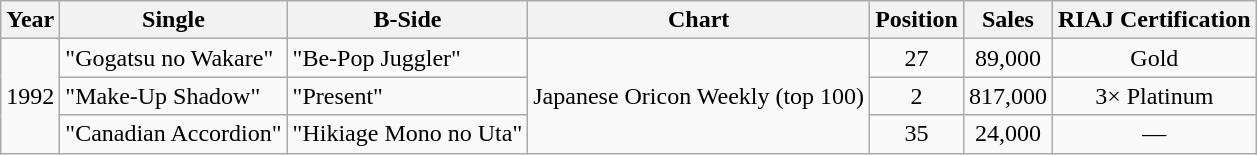<table class="wikitable" border="1">
<tr>
<th>Year</th>
<th>Single</th>
<th>B-Side</th>
<th>Chart</th>
<th>Position</th>
<th>Sales</th>
<th>RIAJ Certification</th>
</tr>
<tr>
<td rowspan=3>1992</td>
<td>"Gogatsu no Wakare"</td>
<td>"Be-Pop Juggler"</td>
<td rowspan=3>Japanese Oricon Weekly (top 100)</td>
<td align="center">27</td>
<td align="center">89,000</td>
<td align="center">Gold</td>
</tr>
<tr>
<td>"Make-Up Shadow"</td>
<td>"Present"</td>
<td align="center">2</td>
<td align="center">817,000</td>
<td align="center">3× Platinum</td>
</tr>
<tr>
<td>"Canadian Accordion"</td>
<td>"Hikiage Mono no Uta"</td>
<td align="center">35</td>
<td align="center">24,000</td>
<td align="center">—</td>
</tr>
</table>
